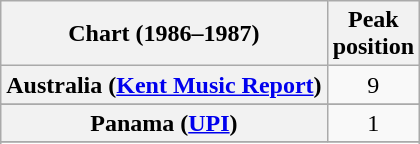<table class="wikitable sortable plainrowheaders">
<tr>
<th>Chart (1986–1987)</th>
<th>Peak<br>position</th>
</tr>
<tr>
<th scope="row">Australia (<a href='#'>Kent Music Report</a>)</th>
<td align="center">9</td>
</tr>
<tr>
</tr>
<tr>
</tr>
<tr>
</tr>
<tr>
</tr>
<tr>
</tr>
<tr>
</tr>
<tr>
</tr>
<tr>
</tr>
<tr>
<th scope="row">Panama (<a href='#'>UPI</a>)</th>
<td align="center">1</td>
</tr>
<tr>
</tr>
<tr>
</tr>
<tr>
</tr>
<tr>
</tr>
<tr>
</tr>
</table>
